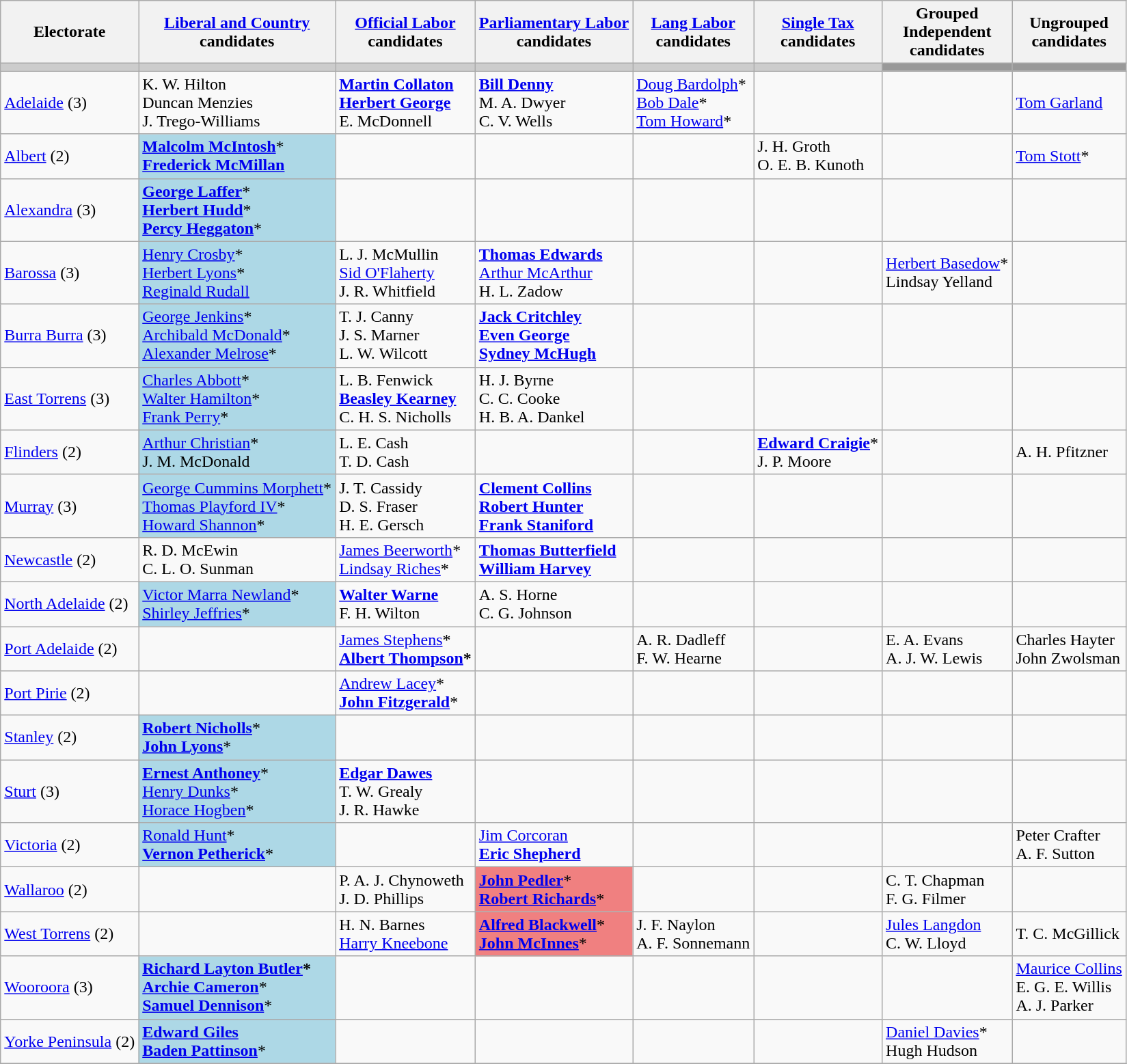<table class="wikitable">
<tr>
<th>Electorate</th>
<th><a href='#'>Liberal and Country</a><br> candidates</th>
<th><a href='#'>Official Labor</a><br> candidates</th>
<th><a href='#'>Parliamentary Labor</a><br> candidates</th>
<th><a href='#'>Lang Labor</a><br> candidates</th>
<th><a href='#'>Single Tax</a><br> candidates</th>
<th>Grouped <br>Independent <br>candidates</th>
<th>Ungrouped <br>candidates</th>
</tr>
<tr bgcolor="#cccccc">
<td></td>
<td></td>
<td></td>
<td></td>
<td></td>
<td></td>
<td bgcolor="#999999"></td>
<td bgcolor="#999999"></td>
</tr>
<tr>
<td><a href='#'>Adelaide</a> (3)</td>
<td>K. W. Hilton<br>Duncan Menzies<br>J. Trego-Williams</td>
<td><strong><a href='#'>Martin Collaton</a></strong><br><strong><a href='#'>Herbert George</a></strong><br>E. McDonnell</td>
<td><strong><a href='#'>Bill Denny</a></strong><br>M. A. Dwyer<br>C. V. Wells</td>
<td><a href='#'>Doug Bardolph</a>*<br><a href='#'>Bob Dale</a>* <br><a href='#'>Tom Howard</a>*</td>
<td></td>
<td></td>
<td><a href='#'>Tom Garland</a></td>
</tr>
<tr>
<td><a href='#'>Albert</a> (2)</td>
<td bgcolor=lightblue><strong><a href='#'>Malcolm McIntosh</a></strong>*<br><strong><a href='#'>Frederick McMillan</a></strong></td>
<td></td>
<td></td>
<td></td>
<td>J. H. Groth<br>O. E. B. Kunoth</td>
<td></td>
<td><a href='#'>Tom Stott</a>*</td>
</tr>
<tr>
<td><a href='#'>Alexandra</a> (3)</td>
<td bgcolor=lightblue><strong><a href='#'>George Laffer</a></strong>*<br><strong><a href='#'>Herbert Hudd</a></strong>*<br><strong><a href='#'>Percy Heggaton</a></strong>*</td>
<td></td>
<td></td>
<td></td>
<td></td>
<td></td>
<td></td>
</tr>
<tr>
<td><a href='#'>Barossa</a> (3)</td>
<td bgcolor=lightblue><a href='#'>Henry Crosby</a>*<br><a href='#'>Herbert Lyons</a>*<br><a href='#'>Reginald Rudall</a></td>
<td>L. J. McMullin<br><a href='#'>Sid O'Flaherty</a><br>J. R. Whitfield</td>
<td><strong><a href='#'>Thomas Edwards</a></strong><br><a href='#'>Arthur McArthur</a> <br>H. L. Zadow</td>
<td></td>
<td></td>
<td><a href='#'>Herbert Basedow</a>*<br>Lindsay Yelland</td>
<td></td>
</tr>
<tr>
<td><a href='#'>Burra Burra</a> (3)</td>
<td bgcolor=lightblue><a href='#'>George Jenkins</a>*<br><a href='#'>Archibald McDonald</a>*<br><a href='#'>Alexander Melrose</a>*</td>
<td>T. J. Canny<br>J. S. Marner<br>L. W. Wilcott</td>
<td><strong><a href='#'>Jack Critchley</a></strong><br><strong><a href='#'>Even George</a></strong><br><strong><a href='#'>Sydney McHugh</a></strong></td>
<td></td>
<td></td>
<td></td>
<td></td>
</tr>
<tr>
<td><a href='#'>East Torrens</a> (3)</td>
<td bgcolor=lightblue><a href='#'>Charles Abbott</a>*<br><a href='#'>Walter Hamilton</a>*<br><a href='#'>Frank Perry</a>*</td>
<td>L. B. Fenwick<br><strong><a href='#'>Beasley Kearney</a></strong><br>C. H. S. Nicholls</td>
<td>H. J. Byrne<br>C. C. Cooke<br>H. B. A. Dankel</td>
<td></td>
<td></td>
<td></td>
<td></td>
</tr>
<tr>
<td><a href='#'>Flinders</a> (2)</td>
<td bgcolor=lightblue><a href='#'>Arthur Christian</a>*<br>J. M. McDonald</td>
<td>L. E. Cash<br> T. D. Cash</td>
<td></td>
<td></td>
<td><strong><a href='#'>Edward Craigie</a></strong>*<br>J. P. Moore</td>
<td></td>
<td>A. H. Pfitzner</td>
</tr>
<tr>
<td><a href='#'>Murray</a> (3)</td>
<td bgcolor=lightblue><a href='#'>George Cummins Morphett</a>*<br><a href='#'>Thomas Playford IV</a>*<br><a href='#'>Howard Shannon</a>*</td>
<td>J. T. Cassidy<br>D. S. Fraser<br>H. E. Gersch</td>
<td><strong><a href='#'>Clement Collins</a></strong><br><strong><a href='#'>Robert Hunter</a></strong><br><strong><a href='#'>Frank Staniford</a></strong></td>
<td></td>
<td></td>
<td></td>
<td></td>
</tr>
<tr>
<td><a href='#'>Newcastle</a> (2)</td>
<td>R. D. McEwin<br>C. L. O. Sunman</td>
<td><a href='#'>James Beerworth</a>*<br><a href='#'>Lindsay Riches</a>*</td>
<td><strong><a href='#'>Thomas Butterfield</a></strong><br><strong><a href='#'>William Harvey</a></strong></td>
<td></td>
<td></td>
<td></td>
<td></td>
</tr>
<tr>
<td><a href='#'>North Adelaide</a> (2)</td>
<td bgcolor=lightblue><a href='#'>Victor Marra Newland</a>*<br><a href='#'>Shirley Jeffries</a>*</td>
<td><strong><a href='#'>Walter Warne</a></strong><br>F. H. Wilton</td>
<td>A. S. Horne<br>C. G. Johnson</td>
<td></td>
<td></td>
<td></td>
<td></td>
</tr>
<tr>
<td><a href='#'>Port Adelaide</a> (2)</td>
<td></td>
<td><a href='#'>James Stephens</a>*<br><strong><a href='#'>Albert Thompson</a>*</strong></td>
<td></td>
<td>A. R. Dadleff<br>F. W. Hearne</td>
<td></td>
<td>E. A. Evans<br>A. J. W. Lewis</td>
<td>Charles Hayter<br>John Zwolsman</td>
</tr>
<tr>
<td><a href='#'>Port Pirie</a> (2)</td>
<td></td>
<td><a href='#'>Andrew Lacey</a>*<br><strong><a href='#'>John Fitzgerald</a></strong>*</td>
<td></td>
<td></td>
<td></td>
<td></td>
<td></td>
</tr>
<tr>
<td><a href='#'>Stanley</a> (2)</td>
<td bgcolor=lightblue><strong><a href='#'>Robert Nicholls</a></strong>*<br><strong><a href='#'>John Lyons</a></strong>*</td>
<td></td>
<td></td>
<td></td>
<td></td>
<td></td>
<td></td>
</tr>
<tr>
<td><a href='#'>Sturt</a> (3)</td>
<td bgcolor=lightblue><strong><a href='#'>Ernest Anthoney</a></strong>*<br><a href='#'>Henry Dunks</a>*<br><a href='#'>Horace Hogben</a>*</td>
<td><strong><a href='#'>Edgar Dawes</a></strong><br>T. W. Grealy<br>J. R. Hawke</td>
<td></td>
<td></td>
<td></td>
<td></td>
<td></td>
</tr>
<tr>
<td><a href='#'>Victoria</a> (2)</td>
<td bgcolor=lightblue><a href='#'>Ronald Hunt</a>*<br><strong><a href='#'>Vernon Petherick</a></strong>*</td>
<td></td>
<td><a href='#'>Jim Corcoran</a><br><strong><a href='#'>Eric Shepherd</a></strong></td>
<td></td>
<td></td>
<td></td>
<td>Peter Crafter<br>A. F. Sutton</td>
</tr>
<tr>
<td><a href='#'>Wallaroo</a> (2)</td>
<td></td>
<td>P. A. J. Chynoweth<br>J. D. Phillips</td>
<td bgcolor=lightcoral><strong><a href='#'>John Pedler</a></strong>*<br><strong><a href='#'>Robert Richards</a></strong>*</td>
<td></td>
<td></td>
<td>C. T. Chapman<br>F. G. Filmer</td>
<td></td>
</tr>
<tr>
<td><a href='#'>West Torrens</a> (2)</td>
<td></td>
<td>H. N. Barnes<br><a href='#'>Harry Kneebone</a></td>
<td bgcolor=lightcoral><strong><a href='#'>Alfred Blackwell</a></strong>*<br><strong><a href='#'>John McInnes</a></strong>*</td>
<td>J. F. Naylon<br>A. F. Sonnemann</td>
<td></td>
<td><a href='#'>Jules Langdon</a><br>C. W. Lloyd</td>
<td>T. C. McGillick</td>
</tr>
<tr>
<td><a href='#'>Wooroora</a> (3)</td>
<td bgcolor=lightblue><strong><a href='#'>Richard Layton Butler</a>*</strong><br><strong><a href='#'>Archie Cameron</a></strong>*<br><strong><a href='#'>Samuel Dennison</a></strong>*</td>
<td></td>
<td></td>
<td></td>
<td></td>
<td></td>
<td><a href='#'>Maurice Collins</a><br>E. G. E. Willis<br>A. J. Parker</td>
</tr>
<tr>
<td><a href='#'>Yorke Peninsula</a> (2)</td>
<td bgcolor=lightblue><strong><a href='#'>Edward Giles</a></strong><br><strong><a href='#'>Baden Pattinson</a></strong>*</td>
<td></td>
<td></td>
<td></td>
<td></td>
<td><a href='#'>Daniel Davies</a>*<br>Hugh Hudson</td>
<td></td>
</tr>
<tr>
</tr>
</table>
